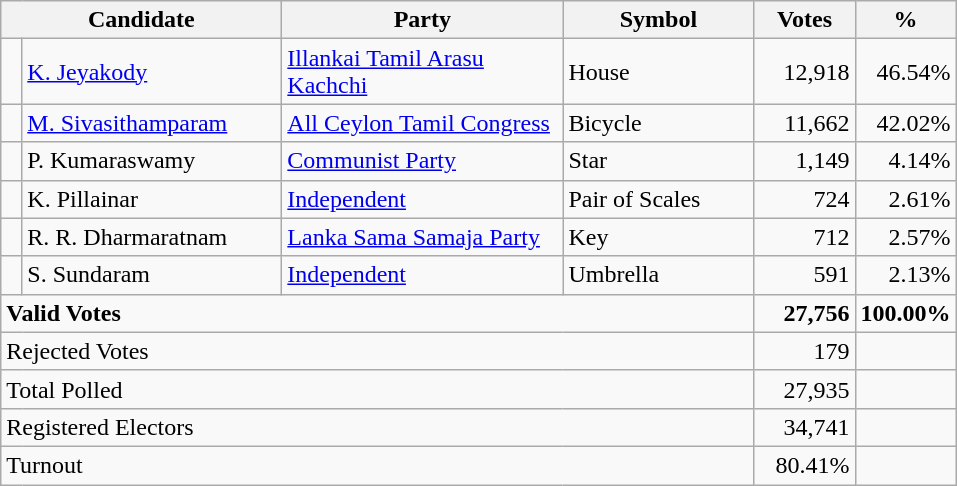<table class="wikitable" border="1" style="text-align:right;">
<tr>
<th align=left colspan=2 width="180">Candidate</th>
<th align=left width="180">Party</th>
<th align=left width="120">Symbol</th>
<th align=left width="60">Votes</th>
<th align=left width="60">%</th>
</tr>
<tr>
<td bgcolor=> </td>
<td align=left><a href='#'>K. Jeyakody</a></td>
<td align=left><a href='#'>Illankai Tamil Arasu Kachchi</a></td>
<td align=left>House</td>
<td>12,918</td>
<td>46.54%</td>
</tr>
<tr>
<td bgcolor=> </td>
<td align=left><a href='#'>M. Sivasithamparam</a></td>
<td align=left><a href='#'>All Ceylon Tamil Congress</a></td>
<td align=left>Bicycle</td>
<td>11,662</td>
<td>42.02%</td>
</tr>
<tr>
<td bgcolor=> </td>
<td align=left>P. Kumaraswamy</td>
<td align=left><a href='#'>Communist Party</a></td>
<td align=left>Star</td>
<td>1,149</td>
<td>4.14%</td>
</tr>
<tr>
<td></td>
<td align=left>K. Pillainar</td>
<td align=left><a href='#'>Independent</a></td>
<td align=left>Pair of Scales</td>
<td>724</td>
<td>2.61%</td>
</tr>
<tr>
<td bgcolor=> </td>
<td align=left>R. R. Dharmaratnam</td>
<td align=left><a href='#'>Lanka Sama Samaja Party</a></td>
<td align=left>Key</td>
<td>712</td>
<td>2.57%</td>
</tr>
<tr>
<td></td>
<td align=left>S. Sundaram</td>
<td align=left><a href='#'>Independent</a></td>
<td align=left>Umbrella</td>
<td>591</td>
<td>2.13%</td>
</tr>
<tr>
<td align=left colspan=4><strong>Valid Votes</strong></td>
<td><strong>27,756</strong></td>
<td><strong>100.00%</strong></td>
</tr>
<tr>
<td align=left colspan=4>Rejected Votes</td>
<td>179</td>
<td></td>
</tr>
<tr>
<td align=left colspan=4>Total Polled</td>
<td>27,935</td>
<td></td>
</tr>
<tr>
<td align=left colspan=4>Registered Electors</td>
<td>34,741</td>
<td></td>
</tr>
<tr>
<td align=left colspan=4>Turnout</td>
<td>80.41%</td>
</tr>
</table>
